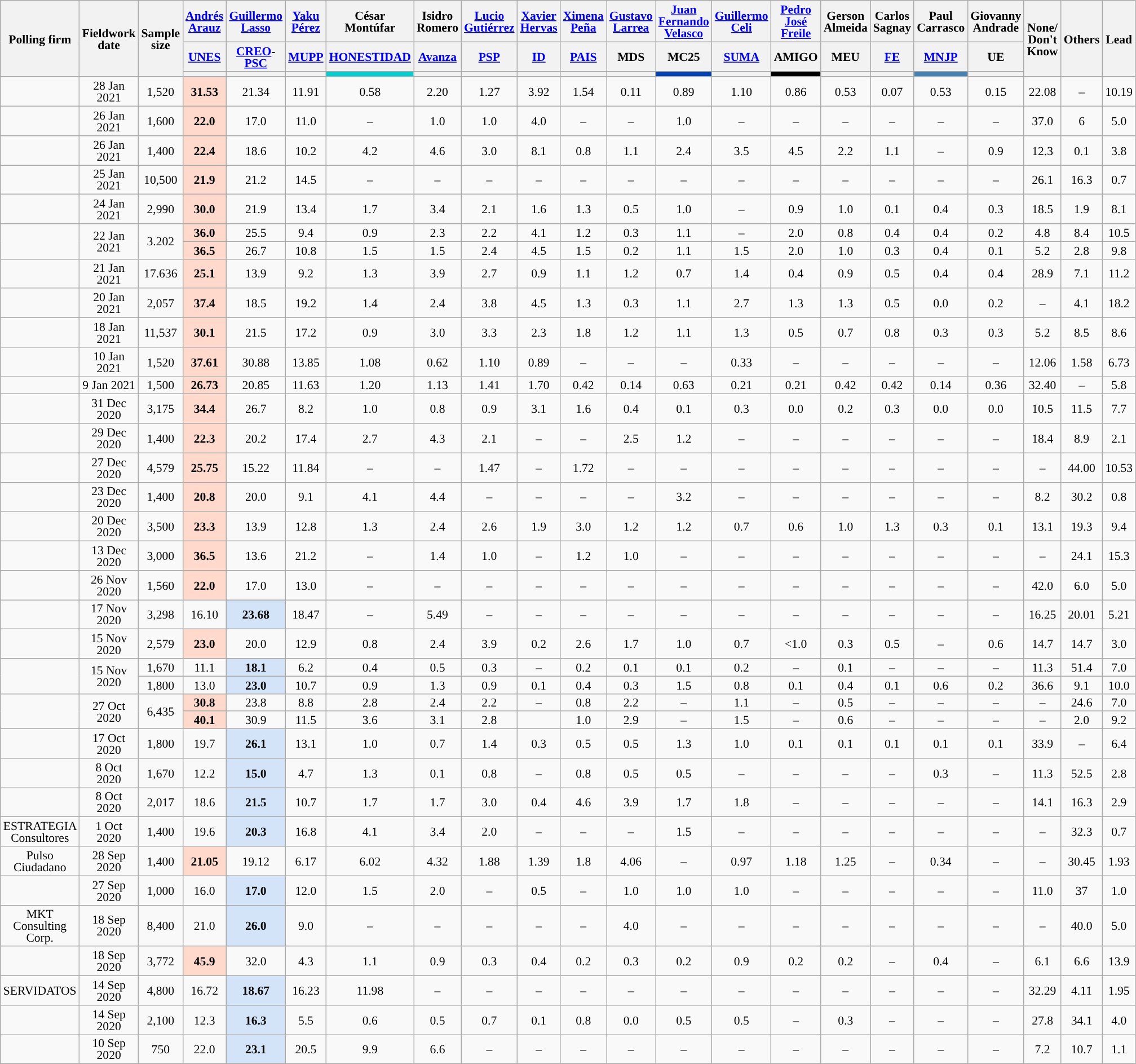<table class="wikitable sortable mw-datatable" style="text-align:center;font-size:90%;line-height:14px;">
<tr>
<th rowspan="3">Polling firm</th>
<th rowspan="3">Fieldwork date</th>
<th rowspan="3">Sample<br>size</th>
<th class="unsortable" style="width:40px;"><a href='#'>Andrés Arauz</a></th>
<th class="unsortable" style="width:40px;"><a href='#'>Guillermo Lasso</a></th>
<th class="unsortable" style="width:40px;"><a href='#'>Yaku Pérez</a></th>
<th class="unsortable" style="width:40px;">César Montúfar</th>
<th class="unsortable" style="width:40px;">Isidro Romero</th>
<th class="unsortable" style="width:40px;"><a href='#'>Lucio Gutiérrez</a></th>
<th class="unsortable" style="width:40px;"><a href='#'>Xavier Hervas</a></th>
<th class="unsortable" style="width:40px;"><a href='#'>Ximena Peña</a></th>
<th class="unsortable" style="width:40px;"><a href='#'>Gustavo Larrea</a></th>
<th class="unsortable" style="width:40px;"><a href='#'>Juan Fernando Velasco</a></th>
<th class="unsortable" style="width:40px;"><a href='#'>Guillermo Celi</a></th>
<th class="unsortable" style="width:40px;"><a href='#'>Pedro José Freile</a></th>
<th class="unsortable" style="width:40px;">Gerson Almeida</th>
<th class="unsortable" style="width:40px;">Carlos Sagnay</th>
<th class="unsortable" style="width:40px;">Paul Carrasco</th>
<th class="unsortable" style="width:40px;">Giovanny Andrade</th>
<th rowspan="3" class="unsortable" style="width:40px;">None/<br>Don't Know</th>
<th rowspan="3" class="unsortable" style="width:40px;">Others</th>
<th rowspan="3" class="unsortable" style="width:40px;">Lead</th>
</tr>
<tr>
<th class="unsortable" style="width:40px;"><a href='#'>UNES</a></th>
<th class="unsortable" style="width:40px;"><a href='#'>CREO</a>-<a href='#'>PSC</a></th>
<th class="unsortable" style="width:40px;"><a href='#'>MUPP</a></th>
<th class="unsortable" style="width:40px;"><a href='#'>HONESTIDAD</a></th>
<th class="unsortable" style="width:40px;"><a href='#'>Avanza</a></th>
<th class="unsortable" style="width:40px;"><a href='#'>PSP</a></th>
<th class="unsortable" style="width:40px;"><a href='#'>ID</a></th>
<th class="unsortable" style="width:40px;"><a href='#'>PAIS</a></th>
<th class="unsortable" style="width:40px;">MDS</th>
<th class="unsortable" style="width:40px;">MC25</th>
<th class="unsortable" style="width:40px;"><a href='#'>SUMA</a></th>
<th class="unsortable" style="width:40px;">AMIGO</th>
<th class="unsortable" style="width:40px;">MEU</th>
<th class="unsortable" style="width:40px;"><a href='#'>FE</a></th>
<th class="unsortable" style="width:40px;"><a href='#'>MNJP</a></th>
<th class="unsortable" style="width:40px;">UE</th>
</tr>
<tr>
<th style="background:"></th>
<th style="background:"></th>
<th style="background:"></th>
<th style="background:#00CED1;"></th>
<th style="background:"></th>
<th style="background:"></th>
<th style="background:"></th>
<th style="background:"></th>
<th style="background:"></th>
<th style="background:#0041B3;"></th>
<th style="background:"></th>
<th style="background:#000000;"></th>
<th style="background:"></th>
<th style="background:"></th>
<th style="background:#4682B4;"></th>
<th style="background:"></th>
</tr>
<tr>
<td> </td>
<td>28 Jan 2021</td>
<td>1,520</td>
<td style="background:#FFDACC;"><strong>31.53</strong></td>
<td>21.34</td>
<td>11.91</td>
<td>0.58</td>
<td>2.20</td>
<td>1.27</td>
<td>3.92</td>
<td>1.54</td>
<td>0.11</td>
<td>0.89</td>
<td>1.10</td>
<td>0.86</td>
<td>0.53</td>
<td>0.07</td>
<td>0.53</td>
<td>0.15</td>
<td>22.08</td>
<td>–</td>
<td style="background:">10.19</td>
</tr>
<tr>
<td></td>
<td>26 Jan 2021</td>
<td>1,600</td>
<td style="background:#FFDACC;"><strong>22.0</strong></td>
<td>17.0</td>
<td>11.0</td>
<td>–</td>
<td>1.0</td>
<td>1.0</td>
<td>4.0</td>
<td>–</td>
<td>–</td>
<td>1.0</td>
<td>–</td>
<td>–</td>
<td>–</td>
<td>–</td>
<td>–</td>
<td>–</td>
<td>37.0</td>
<td>6</td>
<td style="background:">5.0</td>
</tr>
<tr>
<td></td>
<td>26 Jan 2021</td>
<td>1,400</td>
<td style="background:#FFDACC;"><strong>22.4</strong></td>
<td>18.6</td>
<td>10.2</td>
<td>4.2</td>
<td>4.6</td>
<td>3.0</td>
<td>8.1</td>
<td>0.8</td>
<td>1.1</td>
<td>2.4</td>
<td>3.5</td>
<td>4.5</td>
<td>2.2</td>
<td>1.1</td>
<td>–</td>
<td>0.9</td>
<td>12.3</td>
<td>0.1</td>
<td style="background:">3.8</td>
</tr>
<tr>
<td></td>
<td>25 Jan 2021</td>
<td>10,500</td>
<td style="background:#FFDACC;"><strong>21.9</strong></td>
<td>21.2</td>
<td>14.5</td>
<td>–</td>
<td>–</td>
<td>–</td>
<td>–</td>
<td>–</td>
<td>–</td>
<td>–</td>
<td>–</td>
<td>–</td>
<td>–</td>
<td>–</td>
<td>–</td>
<td>–</td>
<td>26.1</td>
<td>16.3</td>
<td style="background:">0.7</td>
</tr>
<tr>
<td></td>
<td>24 Jan 2021</td>
<td>2,990</td>
<td style="background:#FFDACC;"><strong>30.0</strong></td>
<td>21.9</td>
<td>13.4</td>
<td>1.7</td>
<td>3.4</td>
<td>2.1</td>
<td>1.6</td>
<td>1.3</td>
<td>0.5</td>
<td>1.0</td>
<td>–</td>
<td>0.9</td>
<td>1.0</td>
<td>0.1</td>
<td>0.4</td>
<td>0.3</td>
<td>18.5</td>
<td>1.9</td>
<td style="background:">8.1</td>
</tr>
<tr>
<td rowspan="2"></td>
<td rowspan="2">22 Jan 2021</td>
<td rowspan="2">3.202</td>
<td style="background:#FFDACC;"><strong>36.0</strong></td>
<td>25.5</td>
<td>9.4</td>
<td>0.9</td>
<td>2.3</td>
<td>2.2</td>
<td>4.1</td>
<td>1.2</td>
<td>0.3</td>
<td>1.1</td>
<td>–</td>
<td>2.0</td>
<td>0.8</td>
<td>0.4</td>
<td>0.4</td>
<td>0.2</td>
<td>4.8</td>
<td>8.4</td>
<td style="background:">10.5</td>
</tr>
<tr>
<td style="background:#FFDACC;"><strong>36.5</strong></td>
<td>26.7</td>
<td>10.8</td>
<td>1.5</td>
<td>1.5</td>
<td>2.4</td>
<td>4.5</td>
<td>1.5</td>
<td>0.2</td>
<td>1.1</td>
<td>1.5</td>
<td>2.0</td>
<td>1.0</td>
<td>0.3</td>
<td>0.4</td>
<td>0.1</td>
<td>5.2</td>
<td>2.8</td>
<td style="background:">9.8</td>
</tr>
<tr>
<td></td>
<td data-sort-value="2021-01-21">21 Jan 2021</td>
<td>17.636</td>
<td style="background:#FFDACC;"><strong>25.1</strong></td>
<td>13.9</td>
<td>9.2</td>
<td>1.3</td>
<td>3.9</td>
<td>2.7</td>
<td>0.9</td>
<td>1.1</td>
<td>1.2</td>
<td>0.7</td>
<td>1.4</td>
<td>0.4</td>
<td>0.9</td>
<td>0.5</td>
<td>0.4</td>
<td>0.4</td>
<td>28.9</td>
<td>7.1</td>
<td style="background:">11.2</td>
</tr>
<tr>
<td></td>
<td data-sort-value="2021-01-20">20 Jan 2021</td>
<td>2,057</td>
<td style="background:#FFDACC;"><strong>37.4</strong></td>
<td>18.5</td>
<td>19.2</td>
<td>1.4</td>
<td>2.4</td>
<td>3.8</td>
<td>4.5</td>
<td>1.3</td>
<td>0.3</td>
<td>1.1</td>
<td>2.7</td>
<td>1.3</td>
<td>1.3</td>
<td>0.5</td>
<td>0.0</td>
<td>0.2</td>
<td>–</td>
<td>4.1</td>
<td style="background:">18.2</td>
</tr>
<tr>
<td></td>
<td>18 Jan 2021</td>
<td>11,537</td>
<td style="background:#FFDACC;"><strong>30.1</strong></td>
<td>21.5</td>
<td>17.2</td>
<td>0.9</td>
<td>3.0</td>
<td>3.3</td>
<td>2.3</td>
<td>1.8</td>
<td>1.2</td>
<td>1.1</td>
<td>1.3</td>
<td>0.5</td>
<td>0.7</td>
<td>0.8</td>
<td>0.3</td>
<td>0.3</td>
<td>5.2</td>
<td>8.5</td>
<td style="background:">8.6</td>
</tr>
<tr>
<td></td>
<td data-sort-value="2021-01-10">10 Jan 2021</td>
<td>1,520</td>
<td style="background:#FFDACC;"><strong>37.61</strong></td>
<td>30.88</td>
<td>13.85</td>
<td>1.08</td>
<td>0.62</td>
<td>1.10</td>
<td>0.89</td>
<td>–</td>
<td>–</td>
<td>–</td>
<td>0.33</td>
<td>–</td>
<td>–</td>
<td>–</td>
<td>–</td>
<td>–</td>
<td>12.06</td>
<td>1.58</td>
<td style="background:">6.73</td>
</tr>
<tr>
<td></td>
<td data-sort-value="2021-01-09">9 Jan 2021</td>
<td>1,500</td>
<td style="background:#FFDACC;"><strong>26.73</strong></td>
<td>20.85</td>
<td>11.63</td>
<td>1.20</td>
<td>1.13</td>
<td>1.41</td>
<td>1.70</td>
<td>0.42</td>
<td>0.14</td>
<td>0.63</td>
<td>0.21</td>
<td>0.21</td>
<td>0.42</td>
<td>0.42</td>
<td>0.14</td>
<td>0.36</td>
<td>32.40</td>
<td>–</td>
<td style="background:">5.8</td>
</tr>
<tr>
<td></td>
<td data-sort-value="2021-12-31">31 Dec 2020</td>
<td>3,175</td>
<td style="background:#FFDACC;"><strong>34.4</strong></td>
<td>26.7</td>
<td>8.2</td>
<td>1.0</td>
<td>0.8</td>
<td>0.9</td>
<td>3.1</td>
<td>1.6</td>
<td>0.4</td>
<td>0.1</td>
<td>0.3</td>
<td>0.0</td>
<td>0.2</td>
<td>0.3</td>
<td>0.0</td>
<td>0.0</td>
<td>10.5</td>
<td>11.5</td>
<td style="background:">7.7</td>
</tr>
<tr>
<td></td>
<td data-sort-value="2021-12-29">29 Dec 2020</td>
<td>1,400</td>
<td style="background:#FFDACC;"><strong>22.3</strong></td>
<td>20.2</td>
<td>17.4</td>
<td>2.7</td>
<td>4.3</td>
<td>2.1</td>
<td>–</td>
<td>–</td>
<td>2.5</td>
<td>1.2</td>
<td>–</td>
<td>–</td>
<td>–</td>
<td>–</td>
<td>–</td>
<td>–</td>
<td>18.4</td>
<td>8.9</td>
<td style="background:">2.1</td>
</tr>
<tr>
<td></td>
<td data-sort-value="2020-12-27">27 Dec 2020</td>
<td>4,579</td>
<td style="background:#FFDACC;"><strong>25.75</strong></td>
<td>15.22</td>
<td>11.84</td>
<td>–</td>
<td>–</td>
<td>1.47</td>
<td>–</td>
<td>1.72</td>
<td>–</td>
<td>–</td>
<td>–</td>
<td>–</td>
<td>–</td>
<td>–</td>
<td>–</td>
<td>–</td>
<td>–</td>
<td>44.00</td>
<td style="background:">10.53</td>
</tr>
<tr>
<td></td>
<td data-sort-value="2020-10-23">23 Dec 2020</td>
<td>1,400</td>
<td style="background:#FFDACC;"><strong>20.8</strong></td>
<td>20.0</td>
<td>9.1</td>
<td>4.1</td>
<td>4.4</td>
<td>–</td>
<td>–</td>
<td>–</td>
<td>–</td>
<td>3.2</td>
<td>–</td>
<td>–</td>
<td>–</td>
<td>–</td>
<td>–</td>
<td>–</td>
<td>8.2</td>
<td>30.2</td>
<td style="background:">0.8</td>
</tr>
<tr>
<td></td>
<td>20 Dec 2020</td>
<td>3,500</td>
<td style="background:#FFDACC;"><strong>23.3</strong></td>
<td>13.9</td>
<td>12.8</td>
<td>1.3</td>
<td>2.4</td>
<td>2.6</td>
<td>1.9</td>
<td>3.0</td>
<td>1.2</td>
<td>1.2</td>
<td>0.7</td>
<td>0.6</td>
<td>1.0</td>
<td>1.3</td>
<td>0.3</td>
<td>0.1</td>
<td>13.1</td>
<td>19.3</td>
<td style="background:">9.4</td>
</tr>
<tr>
<td></td>
<td>13 Dec 2020</td>
<td>3,000</td>
<td style="background:#FFDACC;"><strong>36.5</strong></td>
<td>13.6</td>
<td>21.2</td>
<td>–</td>
<td>1.4</td>
<td>1.0</td>
<td>–</td>
<td>1.2</td>
<td>1.0</td>
<td>–</td>
<td>–</td>
<td>–</td>
<td>–</td>
<td>–</td>
<td>–</td>
<td>–</td>
<td>–</td>
<td>24.1</td>
<td style="background:">15.3</td>
</tr>
<tr>
<td></td>
<td>26 Nov 2020</td>
<td>1,560</td>
<td style="background:#FFDACC;"><strong>22.0</strong></td>
<td>17.0</td>
<td>13.0</td>
<td>–</td>
<td>–</td>
<td>–</td>
<td>–</td>
<td>–</td>
<td>–</td>
<td>–</td>
<td>–</td>
<td>–</td>
<td>–</td>
<td>–</td>
<td>–</td>
<td>–</td>
<td>42.0</td>
<td>6.0</td>
<td style="background:">5.0</td>
</tr>
<tr>
<td></td>
<td>17 Nov 2020</td>
<td>3,298</td>
<td>16.10</td>
<td style="background:#D3E4F8;"><strong>23.68</strong></td>
<td>18.47</td>
<td>–</td>
<td>5.49</td>
<td>–</td>
<td>–</td>
<td>–</td>
<td>–</td>
<td>–</td>
<td>–</td>
<td>–</td>
<td>–</td>
<td>–</td>
<td>–</td>
<td>–</td>
<td>16.25</td>
<td>20.01</td>
<td style="background:">5.21</td>
</tr>
<tr>
<td></td>
<td>15 Nov 2020</td>
<td>2,579</td>
<td style="background:#FFDACC;"><strong>23.0</strong></td>
<td>20.0</td>
<td>12.9</td>
<td>0.8</td>
<td>2.4</td>
<td>3.9</td>
<td>0.2</td>
<td>2.6</td>
<td>1.7</td>
<td>1.0</td>
<td>0.7</td>
<td><1.0</td>
<td>0.3</td>
<td>0.5</td>
<td>–</td>
<td>0.6</td>
<td>14.7</td>
<td>14.7</td>
<td style="background:">3.0</td>
</tr>
<tr>
<td rowspan="2"></td>
<td rowspan="2">15 Nov 2020</td>
<td>1,670</td>
<td>11.1</td>
<td style="background:#D3E4F8;"><strong>18.1</strong></td>
<td>6.2</td>
<td>0.4</td>
<td>0.5</td>
<td>0.3</td>
<td>–</td>
<td>0.2</td>
<td>0.1</td>
<td>0.1</td>
<td>0.2</td>
<td>–</td>
<td>0.1</td>
<td>–</td>
<td>–</td>
<td>–</td>
<td>11.3</td>
<td>51.4</td>
<td style="background:">7.0</td>
</tr>
<tr>
<td>1,800</td>
<td>13.0</td>
<td style="background:#D3E4F8;"><strong>23.0</strong></td>
<td>10.7</td>
<td>0.9</td>
<td>1.3</td>
<td>0.9</td>
<td>0.1</td>
<td>0.4</td>
<td>0.3</td>
<td>1.5</td>
<td>0.8</td>
<td>0.1</td>
<td>0.4</td>
<td>0.1</td>
<td>0.6</td>
<td>0.2</td>
<td>36.6</td>
<td>9.1</td>
<td style="background:">10.0</td>
</tr>
<tr>
<td rowspan="2"></td>
<td rowspan="2">27 Oct 2020</td>
<td rowspan="2">6,435</td>
<td style="background:#FFDACC;"><strong>30.8</strong></td>
<td>23.8</td>
<td>8.8</td>
<td>2.8</td>
<td>2.4</td>
<td>2.2</td>
<td>–</td>
<td>0.8</td>
<td>2.2</td>
<td>–</td>
<td>1.1</td>
<td>–</td>
<td>0.5</td>
<td>–</td>
<td>–</td>
<td>–</td>
<td>–</td>
<td>24.6</td>
<td style="background:">7.0</td>
</tr>
<tr>
<td style="background:#FFDACC;"><strong>40.1</strong></td>
<td>30.9</td>
<td>11.5</td>
<td>3.6</td>
<td>3.1</td>
<td>2.8</td>
<td></td>
<td>1.0</td>
<td>2.9</td>
<td>–</td>
<td>1.5</td>
<td>–</td>
<td>0.6</td>
<td>–</td>
<td>–</td>
<td>–</td>
<td>–</td>
<td>2.0</td>
<td style="background:">9.2</td>
</tr>
<tr>
<td></td>
<td>17 Oct 2020</td>
<td>1,800</td>
<td>19.7</td>
<td style="background:#D3E4F8;"><strong>26.1</strong></td>
<td>13.1</td>
<td>1.0</td>
<td>0.7</td>
<td>1.4</td>
<td>0.3</td>
<td>0.5</td>
<td>0.5</td>
<td>1.3</td>
<td>1.0</td>
<td>0.1</td>
<td>0.1</td>
<td>0.1</td>
<td>0.1</td>
<td>0.1</td>
<td>33.9</td>
<td>–</td>
<td style="background:">6.4</td>
</tr>
<tr>
<td></td>
<td>8 Oct 2020</td>
<td>1,670</td>
<td>12.2</td>
<td style="background:#D3E4F8;"><strong>15.0</strong></td>
<td>4.7</td>
<td>1.3</td>
<td>0.1</td>
<td>0.8</td>
<td>–</td>
<td>0.8</td>
<td>0.5</td>
<td>0.5</td>
<td>–</td>
<td>–</td>
<td>–</td>
<td>–</td>
<td>0.3</td>
<td>–</td>
<td>11.3</td>
<td>52.5</td>
<td style="background:">2.8</td>
</tr>
<tr>
<td></td>
<td>8 Oct 2020</td>
<td>2,017</td>
<td>18.6</td>
<td style="background:#D3E4F8;"><strong>21.5</strong></td>
<td>10.7</td>
<td>1.7</td>
<td>1.7</td>
<td>3.0</td>
<td>0.4</td>
<td>4.6</td>
<td>3.9</td>
<td>1.7</td>
<td>1.8</td>
<td>–</td>
<td>–</td>
<td>–</td>
<td>–</td>
<td>–</td>
<td>14.1</td>
<td>16.3</td>
<td style="background:">2.9</td>
</tr>
<tr>
<td>ESTRATEGIA Consultores</td>
<td>1 Oct 2020</td>
<td>1,400</td>
<td>19.6</td>
<td style="background:#D3E4F8;"><strong>20.3</strong></td>
<td>16.8</td>
<td>4.1</td>
<td>3.4</td>
<td>2.0</td>
<td>–</td>
<td>–</td>
<td>–</td>
<td>1.5</td>
<td>–</td>
<td>–</td>
<td>–</td>
<td>–</td>
<td>–</td>
<td>–</td>
<td>–</td>
<td>32.3</td>
<td style="background:">0.7</td>
</tr>
<tr>
<td>Pulso Ciudadano</td>
<td>28 Sep 2020</td>
<td>1,400</td>
<td style="background:#FFDACC;"><strong>21.05</strong></td>
<td>19.12</td>
<td>6.17</td>
<td>6.02</td>
<td>4.32</td>
<td>1.88</td>
<td>1.39</td>
<td>1.8</td>
<td>4.06</td>
<td>–</td>
<td>0.97</td>
<td>1.18</td>
<td>1.25</td>
<td>–</td>
<td>0.34</td>
<td>–</td>
<td>–</td>
<td>30.45</td>
<td style="background:">1.93</td>
</tr>
<tr>
<td></td>
<td>27 Sep 2020</td>
<td>1,000</td>
<td>16.0</td>
<td style="background:#D3E4F8;"><strong>17.0</strong></td>
<td>12.0</td>
<td>1.5</td>
<td>2.0</td>
<td>–</td>
<td>0.5</td>
<td>–</td>
<td>1.0</td>
<td>1.0</td>
<td>1.0</td>
<td>–</td>
<td>–</td>
<td>–</td>
<td>–</td>
<td>–</td>
<td>11.0</td>
<td>37</td>
<td style="background:">1.0</td>
</tr>
<tr>
<td>MKT Consulting Corp.</td>
<td>18 Sep 2020</td>
<td>8,400</td>
<td>21.0</td>
<td style="background:#D3E4F8;"><strong>26.0</strong></td>
<td>9.0</td>
<td>–</td>
<td>–</td>
<td>–</td>
<td>–</td>
<td>–</td>
<td>4.0</td>
<td>–</td>
<td>–</td>
<td>–</td>
<td>–</td>
<td>–</td>
<td>–</td>
<td>–</td>
<td>–</td>
<td>40.0</td>
<td style="background:">5.0</td>
</tr>
<tr>
<td></td>
<td>18 Sep 2020</td>
<td>3,772</td>
<td style="background:#FFDACC;"><strong>45.9</strong></td>
<td>32.0</td>
<td>4.3</td>
<td>1.1</td>
<td>0.9</td>
<td>0.3</td>
<td>0.4</td>
<td>0.2</td>
<td>0.3</td>
<td>0.2</td>
<td>0.9</td>
<td>0.2</td>
<td>0.2</td>
<td>–</td>
<td>0.4</td>
<td>–</td>
<td>6.1</td>
<td>6.6</td>
<td style="background:">13.9</td>
</tr>
<tr>
<td>SERVIDATOS</td>
<td>14 Sep 2020</td>
<td>4,800</td>
<td>16.72</td>
<td style="background:#D3E4F8;"><strong>18.67</strong></td>
<td>16.23</td>
<td>11.98</td>
<td>–</td>
<td>–</td>
<td>–</td>
<td>–</td>
<td>–</td>
<td>–</td>
<td>–</td>
<td>–</td>
<td>–</td>
<td>–</td>
<td>–</td>
<td>–</td>
<td>32.29</td>
<td>4.11</td>
<td style="background:">1.95</td>
</tr>
<tr>
<td></td>
<td>14 Sep 2020</td>
<td>2,100</td>
<td>12.3</td>
<td style="background:#D3E4F8;"><strong>16.3</strong></td>
<td>5.5</td>
<td>0.6</td>
<td>0.5</td>
<td>0.7</td>
<td>0.1</td>
<td>0.8</td>
<td>0.0</td>
<td>0.5</td>
<td>0.5</td>
<td>–</td>
<td>0.3</td>
<td>–</td>
<td>–</td>
<td>–</td>
<td>27.8</td>
<td>34.1</td>
<td style="background:">4.0</td>
</tr>
<tr>
<td></td>
<td>10 Sep 2020</td>
<td>750</td>
<td>22.0</td>
<td style="background:#D3E4F8;"><strong>23.1</strong></td>
<td>20.5</td>
<td>9.9</td>
<td>6.6</td>
<td>–</td>
<td>–</td>
<td>–</td>
<td>–</td>
<td>–</td>
<td>–</td>
<td>–</td>
<td>–</td>
<td>–</td>
<td>–</td>
<td>–</td>
<td>7.2</td>
<td>10.7</td>
<td style="background:">1.1</td>
</tr>
</table>
